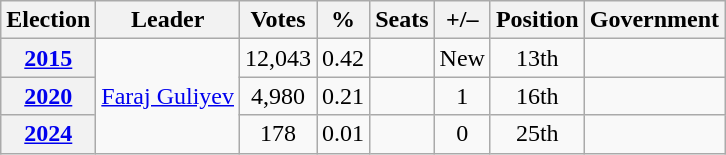<table class=wikitable style=text-align:center>
<tr>
<th>Election</th>
<th>Leader</th>
<th>Votes</th>
<th>%</th>
<th>Seats</th>
<th>+/–</th>
<th>Position</th>
<th>Government</th>
</tr>
<tr>
<th><a href='#'>2015</a></th>
<td rowspan=3><a href='#'>Faraj Guliyev</a></td>
<td>12,043</td>
<td>0.42</td>
<td></td>
<td>New</td>
<td> 13th</td>
<td></td>
</tr>
<tr>
<th><a href='#'>2020</a></th>
<td>4,980</td>
<td>0.21</td>
<td></td>
<td> 1</td>
<td> 16th</td>
<td></td>
</tr>
<tr>
<th><a href='#'>2024</a></th>
<td>178</td>
<td>0.01</td>
<td></td>
<td> 0</td>
<td> 25th</td>
<td></td>
</tr>
</table>
